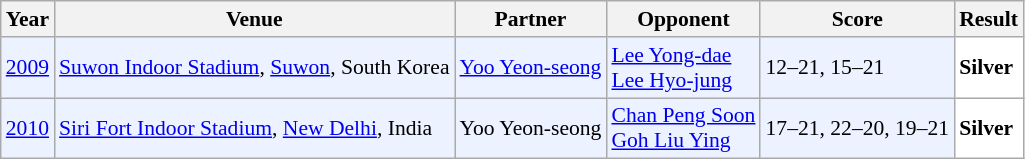<table class="sortable wikitable" style="font-size: 90%;">
<tr>
<th>Year</th>
<th>Venue</th>
<th>Partner</th>
<th>Opponent</th>
<th>Score</th>
<th>Result</th>
</tr>
<tr style="background:#ECF2FF">
<td align="center"><a href='#'>2009</a></td>
<td align="left"><a href='#'>Suwon Indoor Stadium</a>, <a href='#'>Suwon</a>, South Korea</td>
<td align="left"> <a href='#'>Yoo Yeon-seong</a></td>
<td align="left"> <a href='#'>Lee Yong-dae</a><br> <a href='#'>Lee Hyo-jung</a></td>
<td align="left">12–21, 15–21</td>
<td style="text-align:left; background:white"> <strong>Silver</strong></td>
</tr>
<tr style="background:#ECF2FF">
<td align="center"><a href='#'>2010</a></td>
<td align="left"><a href='#'>Siri Fort Indoor Stadium</a>, <a href='#'>New Delhi</a>, India</td>
<td align="left"> Yoo Yeon-seong</td>
<td align="left"> <a href='#'>Chan Peng Soon</a><br> <a href='#'>Goh Liu Ying</a></td>
<td align="left">17–21, 22–20, 19–21</td>
<td style="text-align:left; background:white"> <strong>Silver</strong></td>
</tr>
</table>
